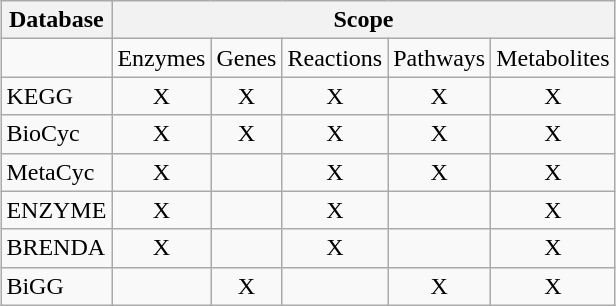<table class="wikitable" style="margin: 1em auto 1em auto;">
<tr>
<th>Database</th>
<th colspan="5" style="text-align: center;">Scope</th>
</tr>
<tr>
<td></td>
<td>Enzymes</td>
<td>Genes</td>
<td>Reactions</td>
<td>Pathways</td>
<td>Metabolites</td>
</tr>
<tr>
<td>KEGG</td>
<td style="text-align: center;">X</td>
<td style="text-align: center;">X</td>
<td style="text-align: center;">X</td>
<td style="text-align: center;">X</td>
<td style="text-align: center;">X</td>
</tr>
<tr>
<td>BioCyc</td>
<td style="text-align: center;">X</td>
<td style="text-align: center;">X</td>
<td style="text-align: center;">X</td>
<td style="text-align: center;">X</td>
<td style="text-align: center;">X</td>
</tr>
<tr>
<td>MetaCyc</td>
<td style="text-align: center;">X</td>
<td></td>
<td style="text-align: center;">X</td>
<td style="text-align: center;">X</td>
<td style="text-align: center;">X</td>
</tr>
<tr>
<td>ENZYME</td>
<td style="text-align: center;">X</td>
<td></td>
<td style="text-align: center;">X</td>
<td></td>
<td style="text-align: center;">X</td>
</tr>
<tr>
<td>BRENDA</td>
<td style="text-align: center;">X</td>
<td></td>
<td style="text-align: center;">X</td>
<td></td>
<td style="text-align: center;">X</td>
</tr>
<tr>
<td>BiGG</td>
<td></td>
<td style="text-align: center;">X</td>
<td></td>
<td style="text-align: center;">X</td>
<td style="text-align: center;">X</td>
</tr>
</table>
